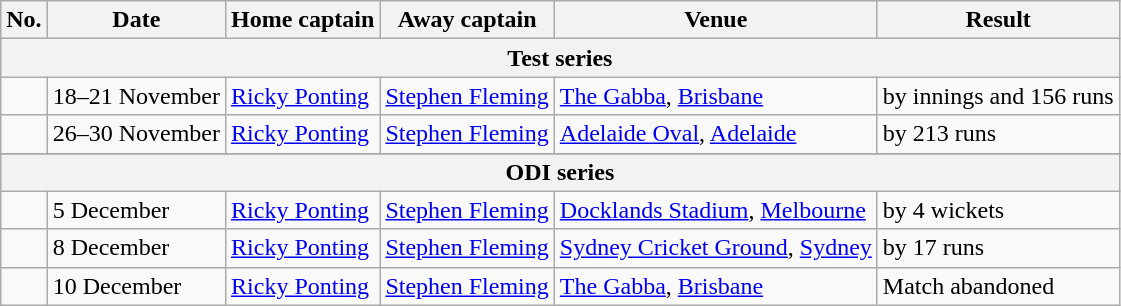<table class="wikitable">
<tr>
<th>No.</th>
<th>Date</th>
<th>Home captain</th>
<th>Away captain</th>
<th>Venue</th>
<th>Result</th>
</tr>
<tr>
<th colspan="6">Test series</th>
</tr>
<tr>
<td></td>
<td>18–21 November</td>
<td><a href='#'>Ricky Ponting</a></td>
<td><a href='#'>Stephen Fleming</a></td>
<td><a href='#'>The Gabba</a>, <a href='#'>Brisbane</a></td>
<td> by innings and 156 runs</td>
</tr>
<tr>
<td></td>
<td>26–30 November</td>
<td><a href='#'>Ricky Ponting</a></td>
<td><a href='#'>Stephen Fleming</a></td>
<td><a href='#'>Adelaide Oval</a>, <a href='#'>Adelaide</a></td>
<td> by 213 runs</td>
</tr>
<tr>
</tr>
<tr>
<th colspan="6">ODI series</th>
</tr>
<tr>
<td></td>
<td>5 December</td>
<td><a href='#'>Ricky Ponting</a></td>
<td><a href='#'>Stephen Fleming</a></td>
<td><a href='#'>Docklands Stadium</a>, <a href='#'>Melbourne</a></td>
<td> by 4 wickets</td>
</tr>
<tr>
<td></td>
<td>8 December</td>
<td><a href='#'>Ricky Ponting</a></td>
<td><a href='#'>Stephen Fleming</a></td>
<td><a href='#'>Sydney Cricket Ground</a>, <a href='#'>Sydney</a></td>
<td> by 17 runs</td>
</tr>
<tr>
<td></td>
<td>10 December</td>
<td><a href='#'>Ricky Ponting</a></td>
<td><a href='#'>Stephen Fleming</a></td>
<td><a href='#'>The Gabba</a>, <a href='#'>Brisbane</a></td>
<td>Match abandoned</td>
</tr>
</table>
